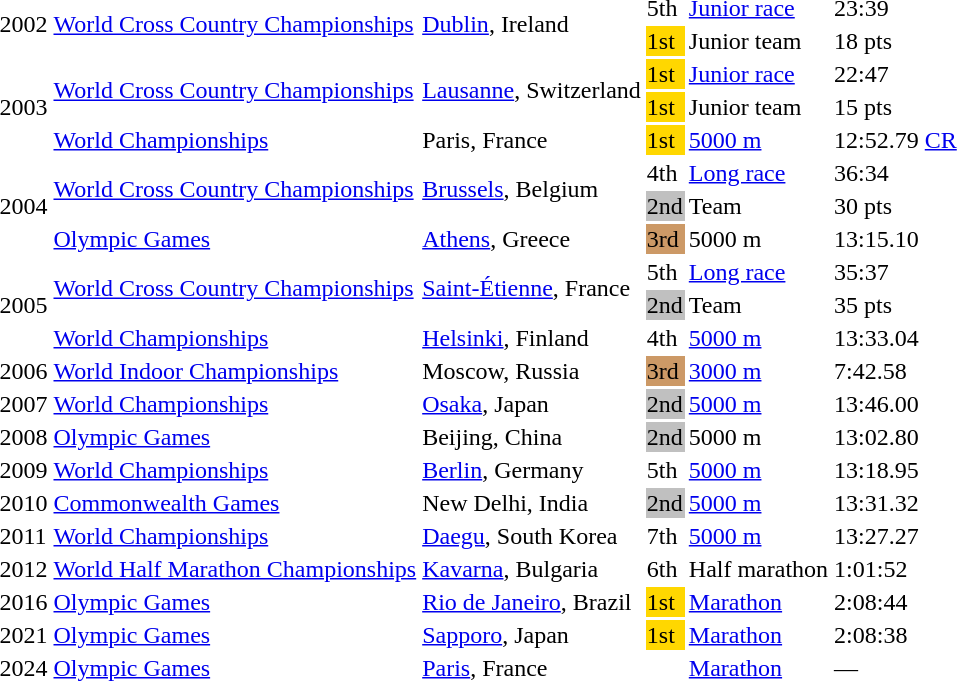<table>
<tr>
<td rowspan=2>2002</td>
<td rowspan=2><a href='#'>World Cross Country Championships</a></td>
<td rowspan=2><a href='#'>Dublin</a>, Ireland</td>
<td>5th</td>
<td><a href='#'>Junior race</a></td>
<td>23:39</td>
</tr>
<tr>
<td bgcolor=gold>1st</td>
<td>Junior team</td>
<td>18 pts</td>
</tr>
<tr>
<td rowspan=3>2003</td>
<td rowspan=2><a href='#'>World Cross Country Championships</a></td>
<td rowspan=2><a href='#'>Lausanne</a>, Switzerland</td>
<td bgcolor=gold>1st</td>
<td><a href='#'>Junior race</a></td>
<td>22:47</td>
</tr>
<tr>
<td bgcolor=gold>1st</td>
<td>Junior team</td>
<td>15 pts</td>
</tr>
<tr>
<td><a href='#'>World Championships</a></td>
<td>Paris, France</td>
<td bgcolor=gold>1st</td>
<td><a href='#'>5000 m</a></td>
<td>12:52.79 <a href='#'>CR</a></td>
</tr>
<tr>
<td rowspan=3>2004</td>
<td rowspan=2><a href='#'>World Cross Country Championships</a></td>
<td rowspan=2><a href='#'>Brussels</a>, Belgium</td>
<td>4th</td>
<td><a href='#'>Long race</a></td>
<td>36:34</td>
</tr>
<tr>
<td bgcolor=silver>2nd</td>
<td>Team</td>
<td>30 pts</td>
</tr>
<tr>
<td><a href='#'>Olympic Games</a></td>
<td><a href='#'>Athens</a>, Greece</td>
<td bgcolor=cc9966>3rd</td>
<td>5000 m</td>
<td>13:15.10</td>
</tr>
<tr>
<td rowspan=3>2005</td>
<td rowspan=2><a href='#'>World Cross Country Championships</a></td>
<td rowspan=2><a href='#'>Saint-Étienne</a>, France</td>
<td>5th</td>
<td><a href='#'>Long race</a></td>
<td>35:37</td>
</tr>
<tr>
<td bgcolor=silver>2nd</td>
<td>Team</td>
<td>35 pts</td>
</tr>
<tr>
<td><a href='#'>World Championships</a></td>
<td><a href='#'>Helsinki</a>, Finland</td>
<td>4th</td>
<td><a href='#'>5000 m</a></td>
<td>13:33.04</td>
</tr>
<tr>
<td>2006</td>
<td><a href='#'>World Indoor Championships</a></td>
<td>Moscow, Russia</td>
<td bgcolor=cc9966>3rd</td>
<td><a href='#'>3000 m</a></td>
<td>7:42.58</td>
</tr>
<tr>
<td>2007</td>
<td><a href='#'>World Championships</a></td>
<td><a href='#'>Osaka</a>, Japan</td>
<td bgcolor=silver>2nd</td>
<td><a href='#'>5000 m</a></td>
<td>13:46.00</td>
</tr>
<tr>
<td>2008</td>
<td><a href='#'>Olympic Games</a></td>
<td>Beijing, China</td>
<td bgcolor=silver>2nd</td>
<td>5000 m</td>
<td>13:02.80</td>
</tr>
<tr>
<td>2009</td>
<td><a href='#'>World Championships</a></td>
<td><a href='#'>Berlin</a>, Germany</td>
<td>5th</td>
<td><a href='#'>5000 m</a></td>
<td>13:18.95</td>
</tr>
<tr>
<td>2010</td>
<td><a href='#'>Commonwealth Games</a></td>
<td>New Delhi, India</td>
<td bgcolor=silver>2nd</td>
<td><a href='#'>5000 m</a></td>
<td>13:31.32</td>
</tr>
<tr>
<td>2011</td>
<td><a href='#'>World Championships</a></td>
<td><a href='#'>Daegu</a>, South Korea</td>
<td>7th</td>
<td><a href='#'>5000 m</a></td>
<td>13:27.27</td>
</tr>
<tr>
<td>2012</td>
<td><a href='#'>World Half Marathon Championships</a></td>
<td><a href='#'>Kavarna</a>, Bulgaria</td>
<td>6th</td>
<td>Half marathon</td>
<td>1:01:52</td>
</tr>
<tr>
<td>2016</td>
<td><a href='#'>Olympic Games</a></td>
<td><a href='#'>Rio de Janeiro</a>, Brazil</td>
<td bgcolor=gold>1st</td>
<td><a href='#'>Marathon</a></td>
<td>2:08:44</td>
</tr>
<tr>
<td>2021</td>
<td><a href='#'>Olympic Games</a></td>
<td><a href='#'>Sapporo</a>, Japan</td>
<td bgcolor=gold>1st</td>
<td><a href='#'>Marathon</a></td>
<td>2:08:38</td>
</tr>
<tr>
<td>2024</td>
<td><a href='#'>Olympic Games</a></td>
<td><a href='#'>Paris</a>, France</td>
<td></td>
<td><a href='#'>Marathon</a></td>
<td>—</td>
</tr>
</table>
